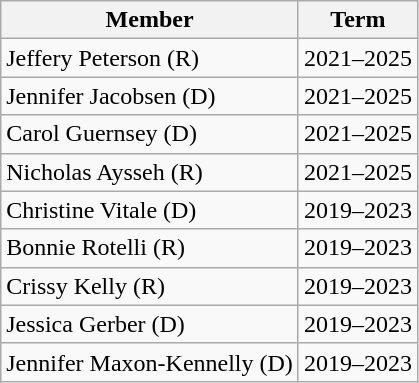<table class="wikitable">
<tr>
<th>Member</th>
<th>Term</th>
</tr>
<tr>
<td>Jeffery Peterson (R)</td>
<td>2021–2025</td>
</tr>
<tr>
<td>Jennifer Jacobsen (D)</td>
<td>2021–2025</td>
</tr>
<tr>
<td>Carol Guernsey (D)</td>
<td>2021–2025</td>
</tr>
<tr>
<td>Nicholas Aysseh (R)</td>
<td>2021–2025</td>
</tr>
<tr>
<td>Christine Vitale (D)</td>
<td>2019–2023</td>
</tr>
<tr>
<td>Bonnie Rotelli (R)</td>
<td>2019–2023</td>
</tr>
<tr>
<td>Crissy Kelly (R)</td>
<td>2019–2023</td>
</tr>
<tr>
<td>Jessica Gerber (D)</td>
<td>2019–2023</td>
</tr>
<tr>
<td>Jennifer Maxon-Kennelly (D)</td>
<td>2019–2023</td>
</tr>
</table>
